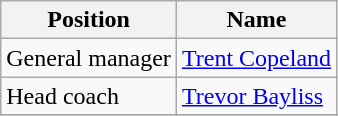<table class="wikitable"">
<tr>
<th>Position</th>
<th>Name</th>
</tr>
<tr>
<td>General manager</td>
<td><a href='#'>Trent Copeland</a></td>
</tr>
<tr>
<td>Head coach</td>
<td><a href='#'>Trevor Bayliss</a></td>
</tr>
<tr>
</tr>
</table>
